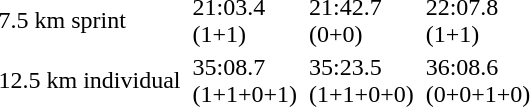<table>
<tr>
<td>7.5 km sprint</td>
<td></td>
<td>21:03.4<br>(1+1)</td>
<td></td>
<td>21:42.7<br>(0+0)</td>
<td></td>
<td>22:07.8<br>(1+1)</td>
</tr>
<tr>
<td>12.5 km individual</td>
<td></td>
<td>35:08.7<br>(1+1+0+1)</td>
<td></td>
<td>35:23.5<br>(1+1+0+0)</td>
<td></td>
<td>36:08.6<br>(0+0+1+0)</td>
</tr>
</table>
